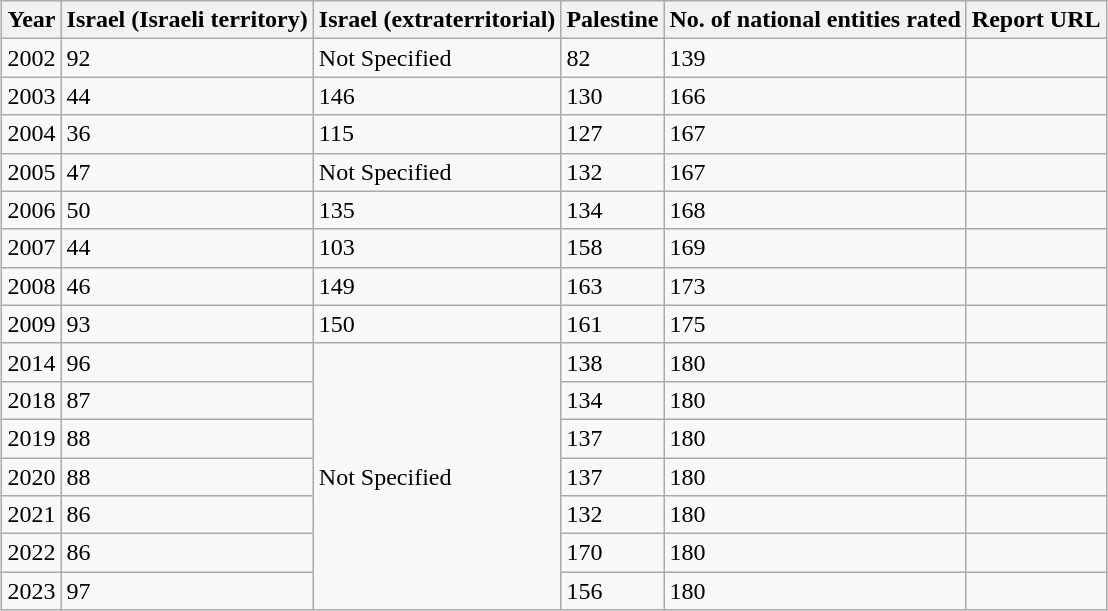<table class="wikitable" style="margin:1em auto;">
<tr>
<th>Year</th>
<th>Israel (Israeli territory)</th>
<th>Israel (extraterritorial)</th>
<th>Palestine</th>
<th>No. of national entities rated</th>
<th>Report URL</th>
</tr>
<tr>
<td>2002</td>
<td>92</td>
<td>Not Specified</td>
<td>82</td>
<td>139</td>
<td></td>
</tr>
<tr>
<td>2003</td>
<td>44</td>
<td>146</td>
<td>130</td>
<td>166</td>
<td></td>
</tr>
<tr>
<td>2004</td>
<td>36</td>
<td>115</td>
<td>127</td>
<td>167</td>
<td></td>
</tr>
<tr>
<td>2005</td>
<td>47</td>
<td>Not Specified</td>
<td>132</td>
<td>167</td>
<td></td>
</tr>
<tr>
<td>2006</td>
<td>50</td>
<td>135</td>
<td>134</td>
<td>168</td>
<td></td>
</tr>
<tr>
<td>2007</td>
<td>44</td>
<td>103</td>
<td>158</td>
<td>169</td>
<td></td>
</tr>
<tr>
<td>2008</td>
<td>46</td>
<td>149</td>
<td>163</td>
<td>173</td>
<td></td>
</tr>
<tr>
<td>2009</td>
<td>93</td>
<td>150</td>
<td>161</td>
<td>175</td>
<td></td>
</tr>
<tr>
<td>2014</td>
<td>96</td>
<td rowspan="7">Not Specified</td>
<td>138</td>
<td>180</td>
<td></td>
</tr>
<tr>
<td>2018</td>
<td>87</td>
<td>134</td>
<td>180</td>
<td></td>
</tr>
<tr>
<td>2019</td>
<td>88</td>
<td>137</td>
<td>180</td>
<td></td>
</tr>
<tr>
<td>2020</td>
<td>88</td>
<td>137</td>
<td>180</td>
<td></td>
</tr>
<tr>
<td>2021</td>
<td>86</td>
<td>132</td>
<td>180</td>
<td></td>
</tr>
<tr>
<td>2022</td>
<td>86</td>
<td>170</td>
<td>180</td>
<td></td>
</tr>
<tr>
<td>2023</td>
<td>97</td>
<td>156</td>
<td>180</td>
<td></td>
</tr>
</table>
